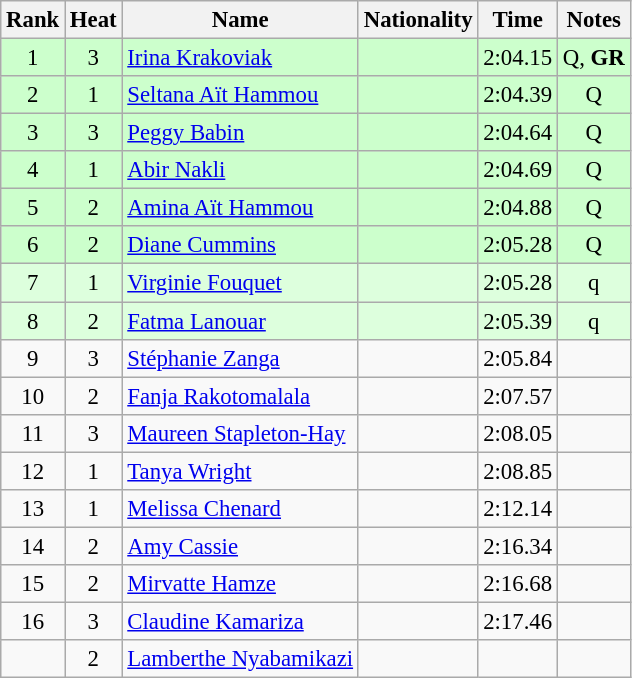<table class="wikitable sortable" style="text-align:center; font-size:95%">
<tr>
<th>Rank</th>
<th>Heat</th>
<th>Name</th>
<th>Nationality</th>
<th>Time</th>
<th>Notes</th>
</tr>
<tr bgcolor=ccffcc>
<td>1</td>
<td>3</td>
<td align=left><a href='#'>Irina Krakoviak</a></td>
<td align=left></td>
<td>2:04.15</td>
<td>Q, <strong>GR</strong></td>
</tr>
<tr bgcolor=ccffcc>
<td>2</td>
<td>1</td>
<td align=left><a href='#'>Seltana Aït Hammou</a></td>
<td align=left></td>
<td>2:04.39</td>
<td>Q</td>
</tr>
<tr bgcolor=ccffcc>
<td>3</td>
<td>3</td>
<td align=left><a href='#'>Peggy Babin</a></td>
<td align=left></td>
<td>2:04.64</td>
<td>Q</td>
</tr>
<tr bgcolor=ccffcc>
<td>4</td>
<td>1</td>
<td align=left><a href='#'>Abir Nakli</a></td>
<td align=left></td>
<td>2:04.69</td>
<td>Q</td>
</tr>
<tr bgcolor=ccffcc>
<td>5</td>
<td>2</td>
<td align=left><a href='#'>Amina Aït Hammou</a></td>
<td align=left></td>
<td>2:04.88</td>
<td>Q</td>
</tr>
<tr bgcolor=ccffcc>
<td>6</td>
<td>2</td>
<td align=left><a href='#'>Diane Cummins</a></td>
<td align=left></td>
<td>2:05.28</td>
<td>Q</td>
</tr>
<tr bgcolor=ddffdd>
<td>7</td>
<td>1</td>
<td align=left><a href='#'>Virginie Fouquet</a></td>
<td align=left></td>
<td>2:05.28</td>
<td>q</td>
</tr>
<tr bgcolor=ddffdd>
<td>8</td>
<td>2</td>
<td align=left><a href='#'>Fatma Lanouar</a></td>
<td align=left></td>
<td>2:05.39</td>
<td>q</td>
</tr>
<tr>
<td>9</td>
<td>3</td>
<td align=left><a href='#'>Stéphanie Zanga</a></td>
<td align=left></td>
<td>2:05.84</td>
<td></td>
</tr>
<tr>
<td>10</td>
<td>2</td>
<td align=left><a href='#'>Fanja Rakotomalala</a></td>
<td align=left></td>
<td>2:07.57</td>
<td></td>
</tr>
<tr>
<td>11</td>
<td>3</td>
<td align=left><a href='#'>Maureen Stapleton-Hay</a></td>
<td align=left></td>
<td>2:08.05</td>
<td></td>
</tr>
<tr>
<td>12</td>
<td>1</td>
<td align=left><a href='#'>Tanya Wright</a></td>
<td align=left></td>
<td>2:08.85</td>
<td></td>
</tr>
<tr>
<td>13</td>
<td>1</td>
<td align=left><a href='#'>Melissa Chenard</a></td>
<td align=left></td>
<td>2:12.14</td>
<td></td>
</tr>
<tr>
<td>14</td>
<td>2</td>
<td align=left><a href='#'>Amy Cassie</a></td>
<td align=left></td>
<td>2:16.34</td>
<td></td>
</tr>
<tr>
<td>15</td>
<td>2</td>
<td align=left><a href='#'>Mirvatte Hamze</a></td>
<td align=left></td>
<td>2:16.68</td>
<td></td>
</tr>
<tr>
<td>16</td>
<td>3</td>
<td align=left><a href='#'>Claudine Kamariza</a></td>
<td align=left></td>
<td>2:17.46</td>
<td></td>
</tr>
<tr>
<td></td>
<td>2</td>
<td align=left><a href='#'>Lamberthe Nyabamikazi</a></td>
<td align=left></td>
<td></td>
<td></td>
</tr>
</table>
